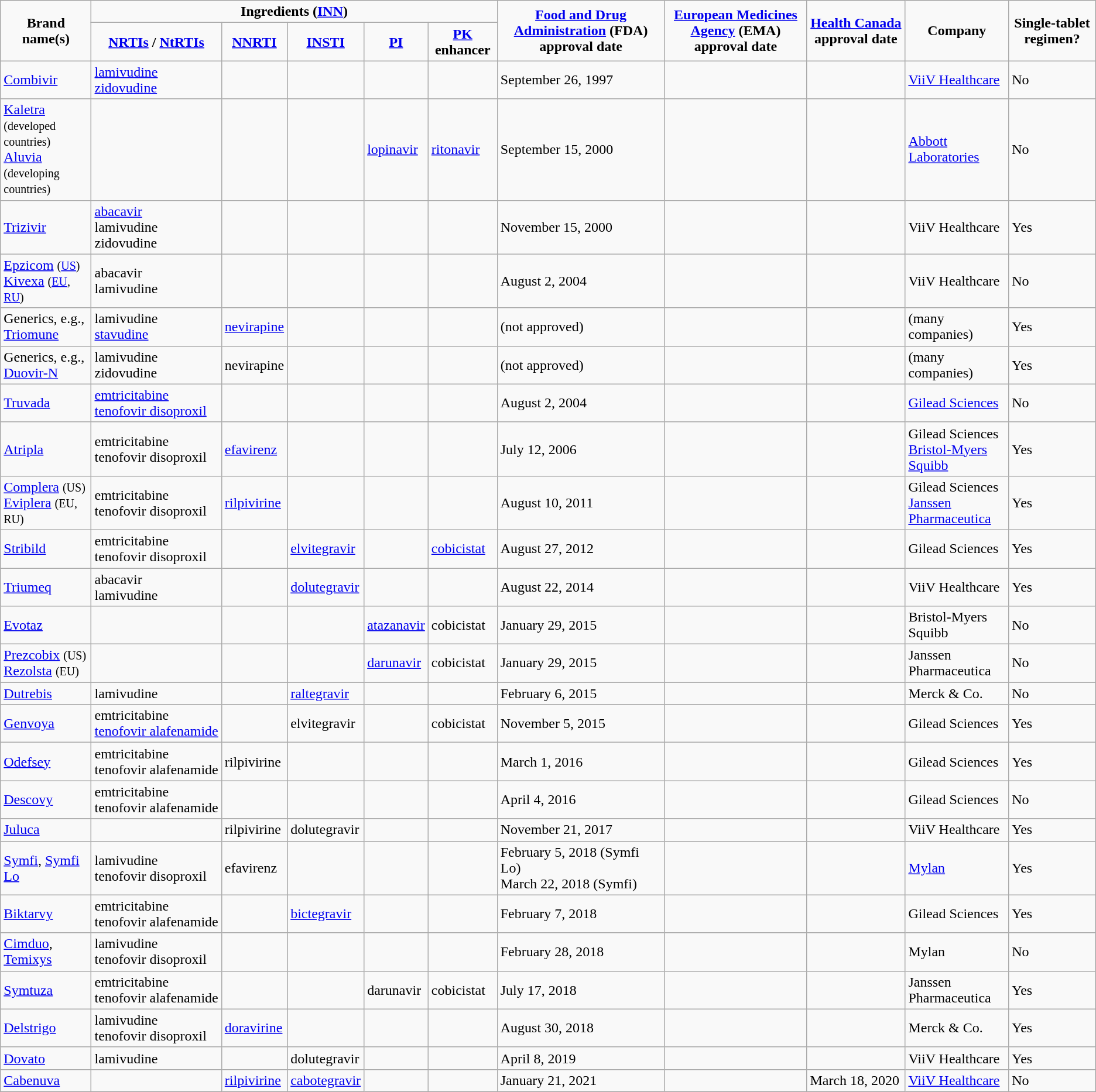<table class="wikitable" style="text-align: center;">
<tr>
<td rowspan="2"><strong>Brand name(s)</strong></td>
<td colspan="5"><strong>Ingredients (<a href='#'>INN</a>)</strong></td>
<td rowspan="2"><strong><a href='#'>Food and Drug Administration</a> (FDA) approval date</strong></td>
<td rowspan="2"><strong><a href='#'>European Medicines Agency</a> (EMA) approval date</strong></td>
<td rowspan="2"><strong><a href='#'>Health Canada</a> approval date</strong></td>
<td rowspan="2"><strong>Company</strong></td>
<td rowspan="2"><strong>Single-tablet regimen?</strong></td>
</tr>
<tr>
<td><strong><a href='#'>NRTIs</a> / <a href='#'>NtRTIs</a></strong></td>
<td><strong><a href='#'>NNRTI</a></strong></td>
<td><strong><a href='#'>INSTI</a></strong></td>
<td><strong><a href='#'>PI</a></strong></td>
<td><strong><a href='#'>PK</a> enhancer</strong></td>
</tr>
<tr style="text-align: left;">
<td><a href='#'>Combivir</a></td>
<td><a href='#'>lamivudine</a><br><a href='#'>zidovudine</a></td>
<td></td>
<td></td>
<td></td>
<td></td>
<td>September 26, 1997</td>
<td></td>
<td></td>
<td><a href='#'>ViiV Healthcare</a></td>
<td>No</td>
</tr>
<tr style="text-align: left;">
<td><a href='#'>Kaletra</a> <small>(developed countries)</small><br><a href='#'>Aluvia</a> <small>(developing countries)</small></td>
<td></td>
<td></td>
<td></td>
<td><a href='#'>lopinavir</a></td>
<td><a href='#'>ritonavir</a></td>
<td>September 15, 2000</td>
<td></td>
<td></td>
<td><a href='#'>Abbott Laboratories</a></td>
<td>No</td>
</tr>
<tr style="text-align: left;">
<td><a href='#'>Trizivir</a></td>
<td><a href='#'>abacavir</a><br>lamivudine<br>zidovudine</td>
<td></td>
<td></td>
<td></td>
<td></td>
<td>November 15, 2000</td>
<td></td>
<td></td>
<td>ViiV Healthcare</td>
<td>Yes</td>
</tr>
<tr style="text-align: left;">
<td><a href='#'>Epzicom</a> <small>(<a href='#'>US</a>)</small><br><a href='#'>Kivexa</a> <small>(<a href='#'>EU</a>, <a href='#'>RU</a>)</small></td>
<td>abacavir<br>lamivudine</td>
<td></td>
<td></td>
<td></td>
<td></td>
<td>August 2, 2004</td>
<td></td>
<td></td>
<td>ViiV Healthcare</td>
<td>No</td>
</tr>
<tr style="text-align: left;">
<td>Generics, e.g., <a href='#'>Triomune</a></td>
<td>lamivudine<br><a href='#'>stavudine</a></td>
<td><a href='#'>nevirapine</a></td>
<td></td>
<td></td>
<td></td>
<td>(not approved)</td>
<td></td>
<td></td>
<td>(many companies)</td>
<td>Yes</td>
</tr>
<tr style="text-align: left;">
<td>Generics, e.g., <a href='#'>Duovir-N</a></td>
<td>lamivudine<br>zidovudine<br></td>
<td>nevirapine</td>
<td></td>
<td></td>
<td></td>
<td>(not approved)</td>
<td></td>
<td></td>
<td>(many companies)</td>
<td>Yes</td>
</tr>
<tr style="text-align: left;">
<td><a href='#'>Truvada</a></td>
<td><a href='#'>emtricitabine</a><br><a href='#'>tenofovir disoproxil</a></td>
<td></td>
<td></td>
<td></td>
<td></td>
<td>August 2, 2004</td>
<td></td>
<td></td>
<td><a href='#'>Gilead Sciences</a></td>
<td>No</td>
</tr>
<tr style="text-align: left;">
<td><a href='#'>Atripla</a></td>
<td>emtricitabine<br>tenofovir disoproxil</td>
<td><a href='#'>efavirenz</a></td>
<td></td>
<td></td>
<td></td>
<td>July 12, 2006</td>
<td></td>
<td></td>
<td>Gilead Sciences<br><a href='#'>Bristol-Myers Squibb</a></td>
<td>Yes</td>
</tr>
<tr style="text-align: left;">
<td><a href='#'>Complera</a> <small>(US)</small><br><a href='#'>Eviplera</a> <small>(EU, RU)</small></td>
<td>emtricitabine<br>tenofovir disoproxil</td>
<td><a href='#'>rilpivirine</a></td>
<td></td>
<td></td>
<td></td>
<td>August 10, 2011</td>
<td></td>
<td></td>
<td>Gilead Sciences<br><a href='#'>Janssen Pharmaceutica</a></td>
<td>Yes</td>
</tr>
<tr style="text-align: left;">
<td><a href='#'>Stribild</a></td>
<td>emtricitabine<br>tenofovir disoproxil</td>
<td></td>
<td><a href='#'>elvitegravir</a></td>
<td></td>
<td><a href='#'>cobicistat</a></td>
<td>August 27, 2012</td>
<td></td>
<td></td>
<td>Gilead Sciences</td>
<td>Yes</td>
</tr>
<tr style="text-align: left;">
<td><a href='#'>Triumeq</a></td>
<td>abacavir<br>lamivudine</td>
<td></td>
<td><a href='#'>dolutegravir</a></td>
<td></td>
<td></td>
<td>August 22, 2014</td>
<td></td>
<td></td>
<td>ViiV Healthcare</td>
<td>Yes</td>
</tr>
<tr style="text-align: left;">
<td><a href='#'>Evotaz</a></td>
<td></td>
<td></td>
<td></td>
<td><a href='#'>atazanavir</a></td>
<td>cobicistat</td>
<td>January 29, 2015</td>
<td></td>
<td></td>
<td>Bristol-Myers Squibb</td>
<td>No</td>
</tr>
<tr style="text-align: left;">
<td><a href='#'>Prezcobix</a> <small>(US)</small><br><a href='#'>Rezolsta</a> <small>(EU)</small></td>
<td></td>
<td></td>
<td></td>
<td><a href='#'>darunavir</a></td>
<td>cobicistat</td>
<td>January 29, 2015</td>
<td></td>
<td></td>
<td>Janssen Pharmaceutica</td>
<td>No</td>
</tr>
<tr style="text-align: left;">
<td><a href='#'>Dutrebis</a></td>
<td>lamivudine</td>
<td></td>
<td><a href='#'>raltegravir</a></td>
<td></td>
<td></td>
<td>February 6, 2015</td>
<td></td>
<td></td>
<td>Merck & Co.</td>
<td>No</td>
</tr>
<tr style="text-align: left;">
<td><a href='#'>Genvoya</a></td>
<td>emtricitabine<br><a href='#'>tenofovir&nbsp;alafenamide</a></td>
<td></td>
<td>elvitegravir</td>
<td></td>
<td>cobicistat</td>
<td>November 5, 2015</td>
<td></td>
<td></td>
<td>Gilead Sciences</td>
<td>Yes</td>
</tr>
<tr style="text-align: left;">
<td><a href='#'>Odefsey</a></td>
<td>emtricitabine<br>tenofovir alafenamide</td>
<td>rilpivirine</td>
<td></td>
<td></td>
<td></td>
<td>March 1, 2016</td>
<td></td>
<td></td>
<td>Gilead Sciences</td>
<td>Yes</td>
</tr>
<tr style="text-align: left;">
<td><a href='#'>Descovy</a></td>
<td>emtricitabine<br>tenofovir alafenamide</td>
<td></td>
<td></td>
<td></td>
<td></td>
<td>April 4, 2016</td>
<td></td>
<td></td>
<td>Gilead Sciences</td>
<td>No</td>
</tr>
<tr style="text-align: left;">
<td><a href='#'>Juluca</a></td>
<td></td>
<td>rilpivirine</td>
<td>dolutegravir</td>
<td></td>
<td></td>
<td>November 21, 2017</td>
<td></td>
<td></td>
<td>ViiV Healthcare</td>
<td>Yes</td>
</tr>
<tr style="text-align: left;">
<td><a href='#'>Symfi</a>, <a href='#'>Symfi Lo</a></td>
<td>lamivudine<br>tenofovir disoproxil</td>
<td>efavirenz</td>
<td></td>
<td></td>
<td></td>
<td>February 5, 2018 (Symfi Lo)<br>March 22, 2018 (Symfi)</td>
<td></td>
<td></td>
<td><a href='#'>Mylan</a></td>
<td>Yes</td>
</tr>
<tr style="text-align: left;">
<td><a href='#'>Biktarvy</a></td>
<td>emtricitabine<br>tenofovir alafenamide</td>
<td></td>
<td><a href='#'>bictegravir</a></td>
<td></td>
<td></td>
<td>February 7, 2018</td>
<td></td>
<td></td>
<td>Gilead Sciences</td>
<td>Yes</td>
</tr>
<tr style="text-align: left;">
<td><a href='#'>Cimduo</a>, <a href='#'>Temixys</a></td>
<td>lamivudine<br>tenofovir disoproxil</td>
<td></td>
<td></td>
<td></td>
<td></td>
<td>February 28, 2018</td>
<td></td>
<td></td>
<td>Mylan</td>
<td>No</td>
</tr>
<tr style="text-align: left;">
<td><a href='#'>Symtuza</a></td>
<td>emtricitabine<br>tenofovir alafenamide</td>
<td></td>
<td></td>
<td>darunavir</td>
<td>cobicistat</td>
<td>July 17, 2018</td>
<td></td>
<td></td>
<td>Janssen Pharmaceutica</td>
<td>Yes</td>
</tr>
<tr style="text-align: left;">
<td><a href='#'>Delstrigo</a></td>
<td>lamivudine<br>tenofovir disoproxil</td>
<td><a href='#'>doravirine</a></td>
<td></td>
<td></td>
<td></td>
<td>August 30, 2018</td>
<td></td>
<td></td>
<td>Merck & Co.</td>
<td>Yes</td>
</tr>
<tr style="text-align: left;">
<td><a href='#'>Dovato</a></td>
<td>lamivudine</td>
<td></td>
<td>dolutegravir</td>
<td></td>
<td></td>
<td>April 8, 2019</td>
<td></td>
<td></td>
<td>ViiV Healthcare</td>
<td>Yes</td>
</tr>
<tr style="text-align: left;">
<td><a href='#'>Cabenuva</a></td>
<td></td>
<td><a href='#'>rilpivirine</a></td>
<td><a href='#'>cabotegravir</a></td>
<td></td>
<td></td>
<td>January 21, 2021</td>
<td></td>
<td>March 18, 2020</td>
<td><a href='#'>ViiV Healthcare</a></td>
<td>No</td>
</tr>
</table>
